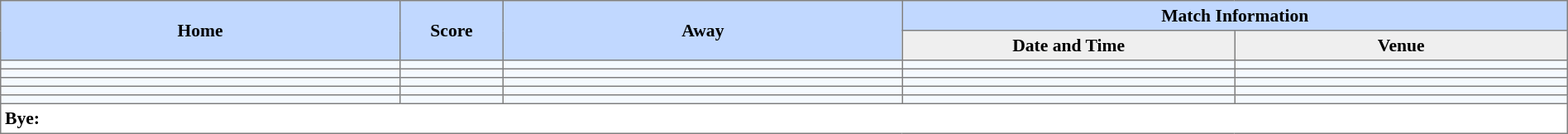<table border=1 style="border-collapse:collapse; font-size:90%; text-align:center;" cellpadding=3 cellspacing=0>
<tr bgcolor=#C1D8FF>
<th rowspan=2 width=12%>Home</th>
<th rowspan=2 width=3%>Score</th>
<th rowspan=2 width=12%>Away</th>
<th colspan=5>Match Information</th>
</tr>
<tr bgcolor=#EFEFEF>
<th width=10%>Date and Time</th>
<th width=10%>Venue</th>
</tr>
<tr bgcolor=#F5FAFF>
<td align="left"></td>
<td></td>
<td align="left"></td>
<td></td>
<td></td>
</tr>
<tr bgcolor=#F5FAFF>
<td align="left"></td>
<td></td>
<td align="left"></td>
<td></td>
<td></td>
</tr>
<tr bgcolor=#F5FAFF>
<td align="left"></td>
<td></td>
<td align="left"></td>
<td></td>
<td></td>
</tr>
<tr bgcolor=#F5FAFF>
<td align="left"></td>
<td></td>
<td align="left"></td>
<td></td>
<td></td>
</tr>
<tr bgcolor=#F5FAFF>
<td align="left"></td>
<td></td>
<td align="left"></td>
<td></td>
<td></td>
</tr>
<tr>
<td colspan="5" style="text-align:left;"><strong>Bye:</strong></td>
</tr>
</table>
